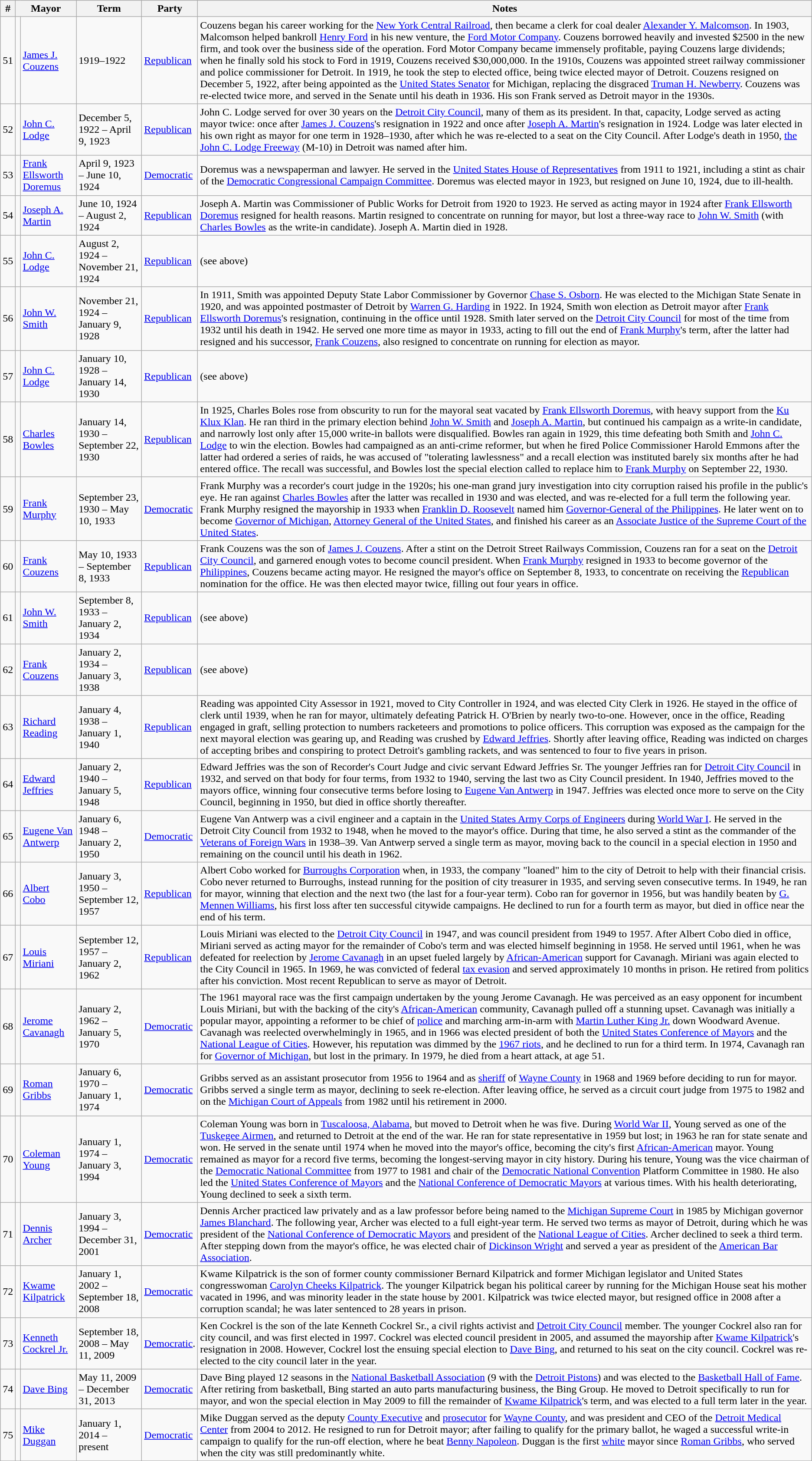<table class="wikitable">
<tr>
<th>#</th>
<th colspan="2">Mayor</th>
<th>Term</th>
<th>Party</th>
<th>Notes</th>
</tr>
<tr>
<td>51</td>
<td></td>
<td><a href='#'>James J. Couzens</a></td>
<td>1919–1922</td>
<td><a href='#'>Republican</a></td>
<td>Couzens began his career working for the <a href='#'>New York Central Railroad</a>, then became a clerk for coal dealer <a href='#'>Alexander Y. Malcomson</a>.  In 1903, Malcomson helped bankroll <a href='#'>Henry Ford</a> in his new venture, the <a href='#'>Ford Motor Company</a>.  Couzens borrowed heavily and invested $2500 in the new firm, and took over the business side of the operation.  Ford Motor Company became immensely profitable, paying Couzens large dividends; when he finally sold his stock to Ford in 1919, Couzens received $30,000,000.  In the 1910s, Couzens was appointed street railway commissioner and police commissioner for Detroit.  In 1919, he took the step to elected office, being twice elected mayor of Detroit.  Couzens resigned on December 5, 1922, after being appointed as the <a href='#'>United States Senator</a> for Michigan, replacing the disgraced <a href='#'>Truman H. Newberry</a>.   Couzens was re-elected twice more, and served in the Senate until his death in 1936.  His son Frank served as Detroit mayor in the 1930s.</td>
</tr>
<tr>
<td>52</td>
<td></td>
<td><a href='#'>John C. Lodge</a></td>
<td>December 5, 1922 – April 9, 1923</td>
<td><a href='#'>Republican</a></td>
<td>John C. Lodge served for over 30 years on the <a href='#'>Detroit City Council</a>, many of them as its president.  In that, capacity, Lodge served as acting mayor twice: once after <a href='#'>James J. Couzens</a>'s resignation in 1922 and once after <a href='#'>Joseph A. Martin</a>'s resignation in 1924.  Lodge was later elected in his own right as mayor for one term in 1928–1930, after which he was re-elected to a seat on the City Council.  After Lodge's death in 1950, <a href='#'>the John C. Lodge Freeway</a> (M-10) in Detroit was named after him.</td>
</tr>
<tr>
<td>53</td>
<td></td>
<td><a href='#'>Frank Ellsworth Doremus</a></td>
<td>April 9, 1923 – June 10, 1924</td>
<td><a href='#'>Democratic</a></td>
<td>Doremus was a newspaperman and lawyer.  He served in the <a href='#'>United States House of Representatives</a> from 1911 to 1921, including a stint as chair of the <a href='#'>Democratic Congressional Campaign Committee</a>. Doremus was elected mayor in 1923, but resigned on June 10, 1924, due to ill-health.</td>
</tr>
<tr>
<td>54</td>
<td></td>
<td><a href='#'>Joseph A. Martin</a></td>
<td>June 10, 1924 – August 2, 1924</td>
<td><a href='#'>Republican</a></td>
<td>Joseph A. Martin was Commissioner of Public Works for Detroit from 1920 to 1923.  He served as acting mayor in 1924 after <a href='#'>Frank Ellsworth Doremus</a> resigned for health reasons.  Martin resigned to concentrate on running for mayor, but lost a three-way race to <a href='#'>John W. Smith</a> (with <a href='#'>Charles Bowles</a> as the write-in candidate).  Joseph A. Martin died in 1928.</td>
</tr>
<tr>
<td>55</td>
<td></td>
<td><a href='#'>John C. Lodge</a></td>
<td>August 2, 1924 – November 21, 1924</td>
<td><a href='#'>Republican</a></td>
<td>(see above)</td>
</tr>
<tr>
<td>56</td>
<td></td>
<td><a href='#'>John W. Smith</a></td>
<td>November 21, 1924 – January 9, 1928</td>
<td><a href='#'>Republican</a></td>
<td>In 1911, Smith was appointed Deputy State Labor Commissioner by Governor <a href='#'>Chase S. Osborn</a>.  He was elected to the Michigan State Senate in 1920, and was appointed postmaster of Detroit by <a href='#'>Warren G. Harding</a> in 1922.  In 1924, Smith won election as Detroit mayor after <a href='#'>Frank Ellsworth Doremus</a>'s resignation, continuing in the office until 1928.  Smith later served on the <a href='#'>Detroit City Council</a> for most of the time from 1932 until his death in 1942. He served one more time as mayor in 1933, acting to fill out the end of <a href='#'>Frank Murphy</a>'s term,  after the latter had resigned and his successor, <a href='#'>Frank Couzens</a>, also resigned to concentrate on running for election as mayor.</td>
</tr>
<tr>
<td>57</td>
<td></td>
<td><a href='#'>John C. Lodge</a></td>
<td>January 10, 1928 – January 14, 1930</td>
<td><a href='#'>Republican</a></td>
<td>(see above)</td>
</tr>
<tr>
<td>58</td>
<td></td>
<td><a href='#'>Charles Bowles</a></td>
<td>January 14, 1930 – September 22, 1930</td>
<td><a href='#'>Republican</a></td>
<td>In 1925, Charles Boles rose from obscurity to run for the mayoral seat vacated by <a href='#'>Frank Ellsworth Doremus</a>, with heavy support from the <a href='#'>Ku Klux Klan</a>. He ran third in the primary election behind <a href='#'>John W. Smith</a> and <a href='#'>Joseph A. Martin</a>,  but continued his campaign as a write-in candidate, and narrowly lost only after 15,000 write-in ballots were disqualified.  Bowles ran again in 1929, this time defeating both Smith and <a href='#'>John C. Lodge</a> to win the election. Bowles had campaigned as an anti-crime reformer, but when he fired Police Commissioner Harold Emmons after the latter had ordered a series of raids, he was accused of "tolerating lawlessness" and a recall election was instituted barely six months after he had entered office. The recall was successful, and Bowles lost the special election called to replace him to <a href='#'>Frank Murphy</a> on September 22, 1930.</td>
</tr>
<tr>
<td>59</td>
<td></td>
<td><a href='#'>Frank Murphy</a></td>
<td>September 23, 1930 – May 10, 1933</td>
<td><a href='#'>Democratic</a></td>
<td>Frank Murphy was a recorder's court judge in the 1920s; his one-man grand jury investigation into city corruption raised his profile in the public's eye.  He ran against <a href='#'>Charles Bowles</a> after the latter was recalled in 1930 and was elected, and was re-elected for a full term the following year. Frank Murphy resigned the mayorship in 1933 when <a href='#'>Franklin D. Roosevelt</a> named him <a href='#'>Governor-General of the Philippines</a>. He later went on to become <a href='#'>Governor of Michigan</a>, <a href='#'>Attorney General of the United States</a>, and finished his career as an <a href='#'>Associate Justice of the Supreme Court of the United States</a>.</td>
</tr>
<tr>
<td>60</td>
<td></td>
<td><a href='#'>Frank Couzens</a></td>
<td>May 10, 1933 – September 8, 1933</td>
<td><a href='#'>Republican</a></td>
<td>Frank Couzens was the son of <a href='#'>James J. Couzens</a>.  After a stint on the Detroit Street Railways Commission,  Couzens ran for a seat on the <a href='#'>Detroit City Council</a>, and garnered enough votes to become council president.  When <a href='#'>Frank Murphy</a> resigned in 1933 to become governor of the <a href='#'>Philippines</a>, Couzens became acting mayor.  He resigned the mayor's office on September 8, 1933, to concentrate on receiving the <a href='#'>Republican</a> nomination for the office.  He was then elected mayor twice, filling out four years in office.</td>
</tr>
<tr>
<td>61</td>
<td></td>
<td><a href='#'>John W. Smith</a></td>
<td>September 8, 1933 – January 2, 1934</td>
<td><a href='#'>Republican</a></td>
<td>(see above)</td>
</tr>
<tr>
<td>62</td>
<td></td>
<td><a href='#'>Frank Couzens</a></td>
<td>January 2, 1934 – January 3, 1938</td>
<td><a href='#'>Republican</a></td>
<td>(see above)</td>
</tr>
<tr>
<td>63</td>
<td></td>
<td><a href='#'>Richard Reading</a></td>
<td>January 4, 1938 – January 1, 1940</td>
<td><a href='#'>Republican</a></td>
<td>Reading was appointed City Assessor in 1921, moved to City Controller in 1924, and was elected City Clerk in 1926.  He stayed in the office of clerk until 1939, when he ran for mayor, ultimately defeating Patrick H. O'Brien by nearly two-to-one. However, once in the office, Reading engaged in graft, selling protection to numbers racketeers and promotions to police officers.  This corruption was exposed as the campaign for the next mayoral election was gearing up, and Reading was crushed by <a href='#'>Edward Jeffries</a>.  Shortly after leaving office, Reading was indicted on charges of accepting bribes and conspiring to protect Detroit's gambling rackets, and was sentenced to four to five years in prison.</td>
</tr>
<tr>
<td>64</td>
<td></td>
<td><a href='#'>Edward Jeffries</a></td>
<td>January 2, 1940 – January 5, 1948</td>
<td><a href='#'>Republican</a></td>
<td>Edward Jeffries was the son of Recorder's Court Judge and civic servant Edward Jeffries Sr.  The younger Jeffries ran for <a href='#'>Detroit City Council</a> in 1932, and served on that body  for four terms, from 1932 to 1940, serving the last two as City Council president. In 1940, Jeffries moved to the mayors office, winning four consecutive terms before losing to <a href='#'>Eugene Van Antwerp</a> in 1947. Jeffries was elected once more to serve on the City Council, beginning in 1950, but died in office shortly thereafter.</td>
</tr>
<tr>
<td>65</td>
<td></td>
<td><a href='#'>Eugene Van Antwerp</a></td>
<td>January 6, 1948 – January 2, 1950</td>
<td><a href='#'>Democratic</a></td>
<td>Eugene Van Antwerp was a civil engineer and a captain in the <a href='#'>United States Army Corps of Engineers</a> during <a href='#'>World War I</a>.  He served in the Detroit City Council from 1932 to 1948, when he moved to the mayor's office. During that time, he also served a stint as the commander of the <a href='#'>Veterans of Foreign Wars</a> in 1938–39. Van Antwerp served a single term as mayor, moving back to the council in a special election in 1950 and remaining on the council until his death in 1962.</td>
</tr>
<tr>
<td>66</td>
<td></td>
<td><a href='#'>Albert Cobo</a></td>
<td>January 3, 1950 – September 12, 1957</td>
<td><a href='#'>Republican</a></td>
<td>Albert Cobo worked for <a href='#'>Burroughs Corporation</a> when, in 1933, the company "loaned" him to the city of Detroit to help with their financial crisis.  Cobo never returned to Burroughs, instead running for the position of city treasurer in 1935, and serving seven consecutive terms.  In 1949, he ran for mayor, winning that election and the next two (the last for a four-year term).  Cobo ran for governor in 1956, but was handily beaten by <a href='#'>G. Mennen Williams</a>, his first loss after ten successful citywide campaigns.  He declined to run for a fourth term as mayor, but died in office near the end of his term.</td>
</tr>
<tr>
<td>67</td>
<td></td>
<td><a href='#'>Louis Miriani</a></td>
<td>September 12, 1957 – January 2, 1962</td>
<td><a href='#'>Republican</a></td>
<td>Louis Miriani was elected to the <a href='#'>Detroit City Council</a> in 1947, and was council president from 1949 to 1957. After Albert Cobo died in office, Miriani served as acting mayor for the remainder of Cobo's term and was elected himself beginning in 1958. He served until 1961, when he was defeated for reelection by <a href='#'>Jerome Cavanagh</a> in an upset fueled largely by <a href='#'>African-American</a> support for Cavanagh. Miriani was again elected to the City Council in 1965. In 1969, he was convicted of federal <a href='#'>tax evasion</a> and served approximately 10 months in prison.  He retired from politics after his conviction. Most recent Republican to serve as mayor of Detroit.</td>
</tr>
<tr>
<td>68</td>
<td></td>
<td><a href='#'>Jerome Cavanagh</a></td>
<td>January 2, 1962 – January 5, 1970</td>
<td><a href='#'>Democratic</a></td>
<td>The 1961 mayoral race was the first campaign undertaken by the young Jerome Cavanagh. He was perceived as an easy opponent for incumbent Louis Miriani, but with the backing of the city's <a href='#'>African-American</a> community, Cavanagh pulled off a stunning upset.  Cavanagh was initially a popular mayor, appointing a reformer to be chief of <a href='#'>police</a> and marching arm-in-arm with <a href='#'>Martin Luther King Jr.</a> down Woodward Avenue. Cavanagh was reelected overwhelmingly in 1965, and in 1966 was elected president of both the <a href='#'>United States Conference of Mayors</a> and the <a href='#'>National League of Cities</a>.  However, his reputation was dimmed by the <a href='#'>1967 riots</a>, and he declined to run for a third term. In 1974, Cavanagh ran for <a href='#'>Governor of Michigan</a>, but lost in the primary. In 1979, he died from a heart attack, at age 51.</td>
</tr>
<tr>
<td>69</td>
<td></td>
<td><a href='#'>Roman Gribbs</a></td>
<td>January 6, 1970 – January 1, 1974</td>
<td><a href='#'>Democratic</a></td>
<td>Gribbs served as an assistant prosecutor from 1956 to 1964 and as <a href='#'>sheriff</a> of <a href='#'>Wayne County</a> in 1968 and 1969 before deciding to run for mayor.  Gribbs served a single term as mayor, declining to seek re-election.  After leaving office, he served as a circuit court judge from 1975 to 1982 and on the <a href='#'>Michigan Court of Appeals</a> from 1982 until his retirement in 2000.</td>
</tr>
<tr>
<td>70</td>
<td></td>
<td><a href='#'>Coleman Young</a></td>
<td>January 1, 1974 – January 3, 1994</td>
<td><a href='#'>Democratic</a></td>
<td>Coleman Young was born in <a href='#'>Tuscaloosa, Alabama</a>, but moved to Detroit when he was five.  During <a href='#'>World War II</a>, Young served as one of the <a href='#'>Tuskegee Airmen</a>, and returned to Detroit at the end of the war. He ran for state representative in 1959 but lost; in 1963 he ran for state senate and won.  He served in the senate until 1974 when he moved into the mayor's office, becoming the city's first <a href='#'>African-American</a> mayor. Young remained as mayor for a record five terms, becoming the longest-serving mayor in city history. During his tenure, Young was the vice chairman of the <a href='#'>Democratic National Committee</a> from 1977 to 1981 and  chair of the <a href='#'>Democratic National Convention</a> Platform Committee in 1980. He also led the <a href='#'>United States Conference of Mayors</a> and the <a href='#'>National Conference of Democratic Mayors</a> at various times.  With his health deteriorating, Young declined to seek a sixth term.</td>
</tr>
<tr>
<td>71</td>
<td></td>
<td><a href='#'>Dennis Archer</a></td>
<td>January 3, 1994 – December 31, 2001</td>
<td><a href='#'>Democratic</a></td>
<td>Dennis Archer practiced law privately and as a law professor before being named to the <a href='#'>Michigan Supreme Court</a> in 1985 by Michigan governor <a href='#'>James Blanchard</a>.  The following year, Archer was elected to a full eight-year term.  He served two terms as mayor of Detroit, during which he was president of the <a href='#'>National Conference of Democratic Mayors</a> and president of the <a href='#'>National League of Cities</a>. Archer declined to seek a third term.  After stepping down from the mayor's office, he was elected chair of <a href='#'>Dickinson Wright</a> and served a year as president of the <a href='#'>American Bar Association</a>.</td>
</tr>
<tr>
<td>72</td>
<td></td>
<td><a href='#'>Kwame Kilpatrick</a></td>
<td>January 1, 2002 – September 18, 2008</td>
<td><a href='#'>Democratic</a></td>
<td>Kwame Kilpatrick is the son of former county commissioner Bernard Kilpatrick and former Michigan legislator and United States congresswoman <a href='#'>Carolyn Cheeks Kilpatrick</a>. The younger Kilpatrick began his political career by running for the Michigan House seat his mother vacated in 1996, and was minority leader in the state house by 2001.  Kilpatrick was twice elected mayor, but resigned office in 2008 after a corruption scandal; he was later sentenced to 28 years in prison.</td>
</tr>
<tr>
<td>73</td>
<td></td>
<td><a href='#'>Kenneth Cockrel Jr.</a></td>
<td>September 18, 2008 – May 11, 2009</td>
<td><a href='#'>Democratic</a>.</td>
<td>Ken Cockrel is the son of the late Kenneth Cockrel Sr., a civil rights activist and <a href='#'>Detroit City Council</a> member.  The younger Cockrel also ran for city council, and was first elected in 1997.  Cockrel was elected council president in 2005, and assumed the mayorship after <a href='#'>Kwame Kilpatrick</a>'s resignation in 2008.  However, Cockrel lost the ensuing special election to <a href='#'>Dave Bing</a>, and returned to his seat on the city council.  Cockrel was re-elected to the city council later in the year.</td>
</tr>
<tr>
<td>74</td>
<td></td>
<td><a href='#'>Dave Bing</a></td>
<td>May 11, 2009 – December 31, 2013</td>
<td><a href='#'>Democratic</a></td>
<td>Dave Bing played 12 seasons in the <a href='#'>National Basketball Association</a> (9 with the <a href='#'>Detroit Pistons</a>) and was elected to the <a href='#'>Basketball Hall of Fame</a>.  After retiring from basketball, Bing started an auto parts manufacturing business, the Bing Group.  He moved to Detroit specifically to run for mayor, and won the special election in May 2009 to fill the remainder of <a href='#'>Kwame Kilpatrick</a>'s term, and was elected to a full term later in the year.</td>
</tr>
<tr>
<td>75</td>
<td></td>
<td><a href='#'>Mike Duggan</a></td>
<td>January 1, 2014 – present</td>
<td><a href='#'>Democratic</a></td>
<td>Mike Duggan served as the deputy <a href='#'>County Executive</a> and <a href='#'>prosecutor</a> for <a href='#'>Wayne County</a>, and was president and CEO of the <a href='#'>Detroit Medical Center</a> from 2004 to 2012. He resigned to run for Detroit mayor;  after failing to qualify for the primary ballot, he waged a successful write-in campaign to qualify for the run-off election, where he beat <a href='#'>Benny Napoleon</a>. Duggan is the first <a href='#'>white</a> mayor since <a href='#'>Roman Gribbs</a>, who served when the city was still predominantly white.</td>
</tr>
</table>
